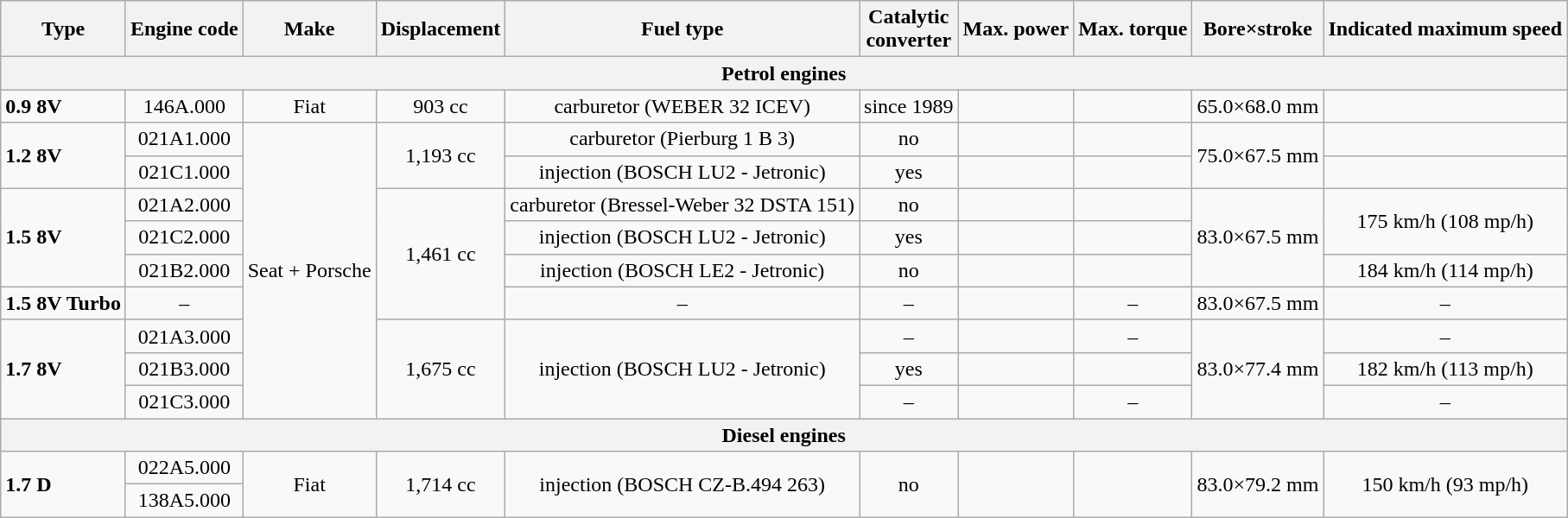<table class="wikitable" style="text-align:center;">
<tr>
<th>Type</th>
<th>Engine code</th>
<th>Make</th>
<th>Displacement</th>
<th>Fuel type</th>
<th>Catalytic<br>converter</th>
<th>Max. power</th>
<th>Max. torque</th>
<th>Bore×stroke</th>
<th>Indicated maximum speed</th>
</tr>
<tr>
<th colspan="10">Petrol engines</th>
</tr>
<tr>
<td align="left"><strong>0.9 8V</strong></td>
<td>146A.000</td>
<td>Fiat</td>
<td>903 cc</td>
<td>carburetor (WEBER 32 ICEV)</td>
<td>since 1989</td>
<td></td>
<td></td>
<td>65.0×68.0 mm</td>
<td></td>
</tr>
<tr>
<td rowspan="2" align="left"><strong>1.2 8V</strong></td>
<td>021A1.000</td>
<td rowspan="9">Seat + Porsche</td>
<td rowspan="2">1,193 cc</td>
<td>carburetor (Pierburg 1 B 3)</td>
<td>no</td>
<td></td>
<td></td>
<td rowspan="2">75.0×67.5 mm</td>
<td></td>
</tr>
<tr>
<td>021C1.000</td>
<td>injection (BOSCH LU2 - Jetronic)</td>
<td>yes</td>
<td></td>
<td></td>
<td></td>
</tr>
<tr>
<td rowspan="3" align="left"><strong>1.5 8V</strong></td>
<td>021A2.000</td>
<td rowspan="4">1,461 cc</td>
<td>carburetor (Bressel-Weber 32 DSTA 151)</td>
<td>no</td>
<td></td>
<td></td>
<td rowspan="3">83.0×67.5 mm</td>
<td rowspan="2">175 km/h (108 mp/h)</td>
</tr>
<tr>
<td>021C2.000</td>
<td>injection (BOSCH LU2 - Jetronic)</td>
<td>yes</td>
<td></td>
<td></td>
</tr>
<tr>
<td>021B2.000</td>
<td>injection (BOSCH LE2 - Jetronic)</td>
<td>no</td>
<td></td>
<td></td>
<td>184 km/h (114 mp/h)</td>
</tr>
<tr>
<td align="left"><strong>1.5 8V Turbo</strong></td>
<td>–</td>
<td>–</td>
<td>–</td>
<td></td>
<td>–</td>
<td>83.0×67.5 mm</td>
<td>–</td>
</tr>
<tr>
<td rowspan="3" align="left"><strong>1.7 8V</strong></td>
<td>021A3.000</td>
<td rowspan="3">1,675 cc</td>
<td rowspan="3">injection (BOSCH LU2 - Jetronic)</td>
<td>–</td>
<td></td>
<td>–</td>
<td rowspan="3">83.0×77.4 mm</td>
<td>–</td>
</tr>
<tr>
<td>021B3.000</td>
<td>yes</td>
<td></td>
<td></td>
<td>182 km/h (113 mp/h)</td>
</tr>
<tr>
<td>021C3.000</td>
<td>–</td>
<td></td>
<td>–</td>
<td>–</td>
</tr>
<tr>
<th colspan="10"><strong>Diesel engines</strong></th>
</tr>
<tr>
<td rowspan="2" align="left"><strong>1.7 D</strong></td>
<td>022A5.000</td>
<td rowspan="2">Fiat</td>
<td rowspan="2">1,714 cc</td>
<td rowspan="2">injection (BOSCH CZ-B.494 263)</td>
<td rowspan="2">no</td>
<td rowspan="2"></td>
<td rowspan="2"></td>
<td rowspan="2">83.0×79.2 mm</td>
<td rowspan="2">150 km/h (93 mp/h)</td>
</tr>
<tr>
<td>138A5.000</td>
</tr>
</table>
